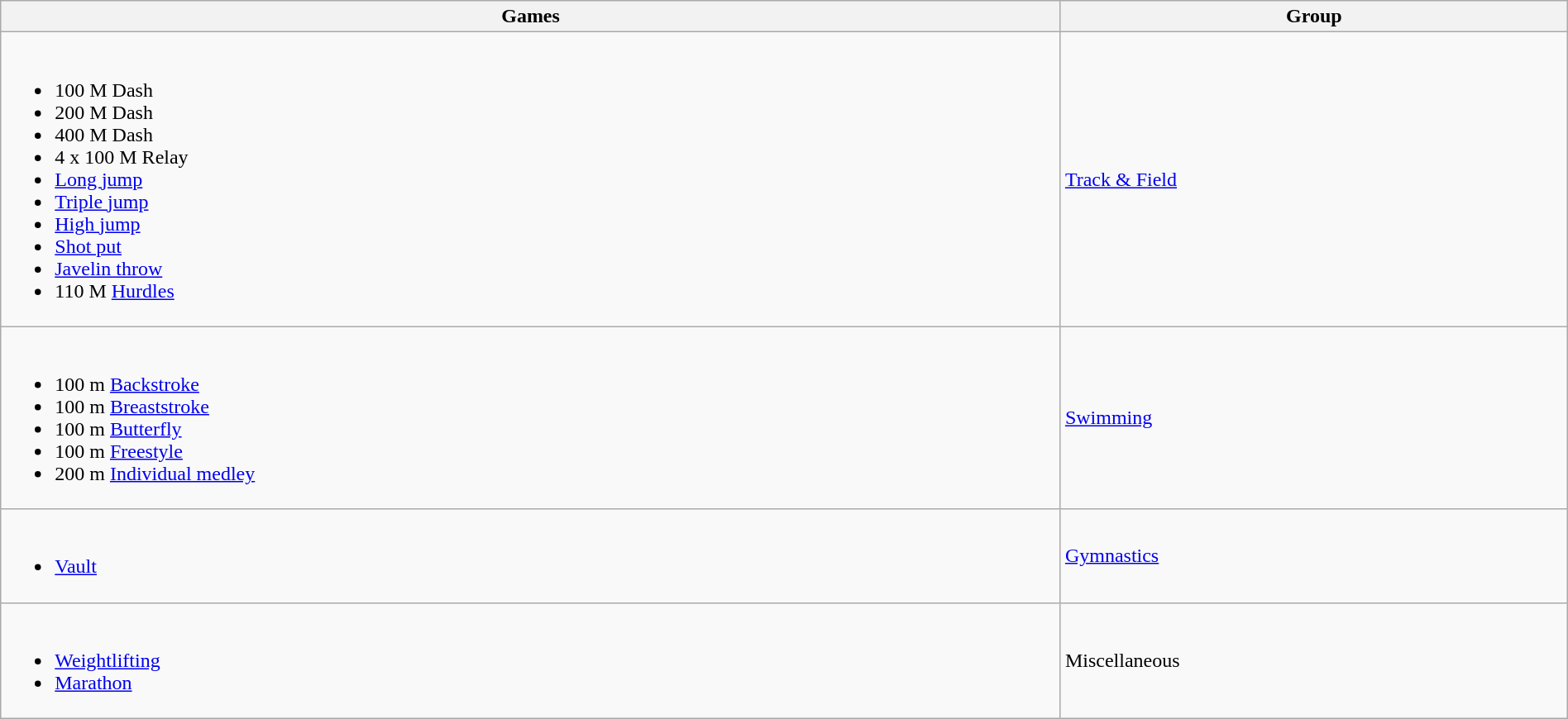<table class="wikitable sortable" style="width: 100%">
<tr>
<th>Games</th>
<th>Group</th>
</tr>
<tr>
<td><br><ul><li>100 M Dash</li><li>200 M Dash</li><li>400 M Dash</li><li>4 x 100 M Relay</li><li><a href='#'>Long jump</a></li><li><a href='#'>Triple jump</a></li><li><a href='#'>High jump</a></li><li><a href='#'>Shot put</a></li><li><a href='#'>Javelin throw</a></li><li>110 M <a href='#'>Hurdles</a></li></ul></td>
<td><a href='#'>Track & Field</a></td>
</tr>
<tr>
<td><br><ul><li>100 m <a href='#'>Backstroke</a></li><li>100 m <a href='#'>Breaststroke</a></li><li>100 m <a href='#'>Butterfly</a></li><li>100 m <a href='#'>Freestyle</a></li><li>200 m <a href='#'>Individual medley</a></li></ul></td>
<td><a href='#'>Swimming</a></td>
</tr>
<tr>
<td><br><ul><li><a href='#'>Vault</a></li></ul></td>
<td><a href='#'>Gymnastics</a></td>
</tr>
<tr>
<td><br><ul><li><a href='#'>Weightlifting</a></li><li><a href='#'>Marathon</a></li></ul></td>
<td>Miscellaneous</td>
</tr>
</table>
